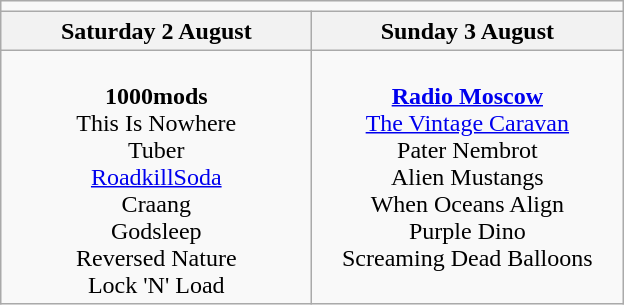<table class="wikitable">
<tr>
<td colspan="2" align="center"></td>
</tr>
<tr>
<th>Saturday 2 August</th>
<th>Sunday 3 August</th>
</tr>
<tr>
<td valign="top" align="center" width=200><br><strong>1000mods</strong>
<br>This Is Nowhere
<br>Tuber
<br><a href='#'>RoadkillSoda</a>
<br>Craang
<br>Godsleep
<br>Reversed Nature
<br>Lock 'N' Load</td>
<td valign="top" align="center" width=200><br><strong><a href='#'>Radio Moscow</a></strong>
<br><a href='#'>The Vintage Caravan</a>
<br>Pater Nembrot
<br>Alien Mustangs
<br>When Oceans Align
<br>Purple Dino
<br>Screaming Dead Balloons</td>
</tr>
</table>
